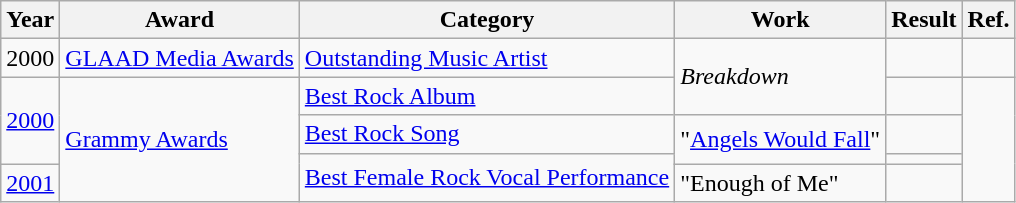<table class="wikitable">
<tr>
<th>Year</th>
<th>Award</th>
<th>Category</th>
<th>Work</th>
<th>Result</th>
<th>Ref.</th>
</tr>
<tr>
<td>2000</td>
<td><a href='#'>GLAAD Media Awards</a></td>
<td><a href='#'>Outstanding Music Artist</a></td>
<td rowspan="2"><em>Breakdown</em></td>
<td></td>
<td align="center"></td>
</tr>
<tr>
<td rowspan="3"><a href='#'>2000</a></td>
<td rowspan="4"><a href='#'>Grammy Awards</a></td>
<td><a href='#'>Best Rock Album</a></td>
<td></td>
<td rowspan="4" align="center"></td>
</tr>
<tr>
<td><a href='#'>Best Rock Song</a></td>
<td rowspan="2">"<a href='#'>Angels Would Fall</a>"</td>
<td></td>
</tr>
<tr>
<td rowspan="2"><a href='#'>Best Female Rock Vocal Performance</a></td>
<td></td>
</tr>
<tr>
<td><a href='#'>2001</a></td>
<td>"Enough of Me"</td>
<td></td>
</tr>
</table>
